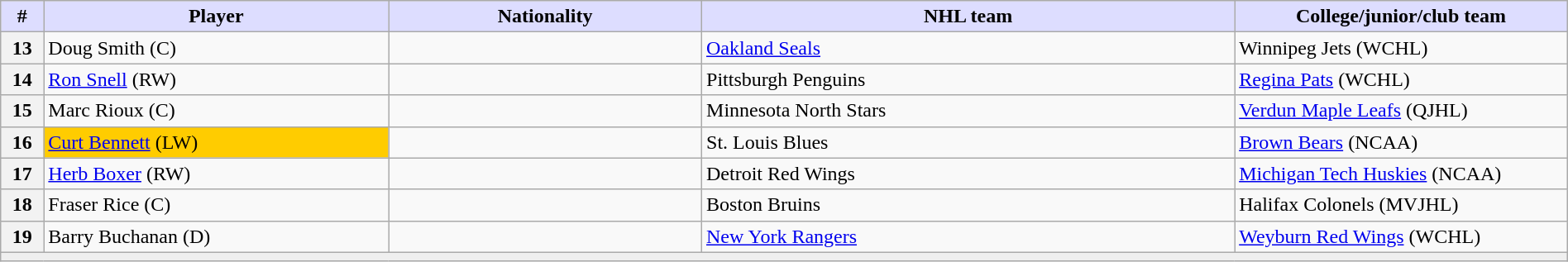<table class="wikitable" style="width: 100%">
<tr>
<th style="background:#ddf; width:2.75%;">#</th>
<th style="background:#ddf; width:22.0%;">Player</th>
<th style="background:#ddf; width:20.0%;">Nationality</th>
<th style="background:#ddf; width:34.0%;">NHL team</th>
<th style="background:#ddf; width:100.0%;">College/junior/club team</th>
</tr>
<tr>
<th>13</th>
<td>Doug Smith (C)</td>
<td></td>
<td><a href='#'>Oakland Seals</a></td>
<td>Winnipeg Jets (WCHL)</td>
</tr>
<tr>
<th>14</th>
<td><a href='#'>Ron Snell</a> (RW)</td>
<td></td>
<td>Pittsburgh Penguins</td>
<td><a href='#'>Regina Pats</a> (WCHL)</td>
</tr>
<tr>
<th>15</th>
<td>Marc Rioux (C)</td>
<td></td>
<td>Minnesota North Stars</td>
<td><a href='#'>Verdun Maple Leafs</a> (QJHL)</td>
</tr>
<tr>
<th>16</th>
<td bgcolor="#FFCC00"><a href='#'>Curt Bennett</a> (LW)</td>
<td></td>
<td>St. Louis Blues</td>
<td><a href='#'>Brown Bears</a> (NCAA)</td>
</tr>
<tr>
<th>17</th>
<td><a href='#'>Herb Boxer</a> (RW)</td>
<td></td>
<td>Detroit Red Wings</td>
<td><a href='#'>Michigan Tech Huskies</a> (NCAA)</td>
</tr>
<tr>
<th>18</th>
<td>Fraser Rice (C)</td>
<td></td>
<td>Boston Bruins</td>
<td>Halifax Colonels (MVJHL)</td>
</tr>
<tr>
<th>19</th>
<td>Barry Buchanan (D)</td>
<td></td>
<td><a href='#'>New York Rangers</a></td>
<td><a href='#'>Weyburn Red Wings</a> (WCHL)</td>
</tr>
<tr>
<td align=center colspan="6" bgcolor="#efefef"></td>
</tr>
</table>
